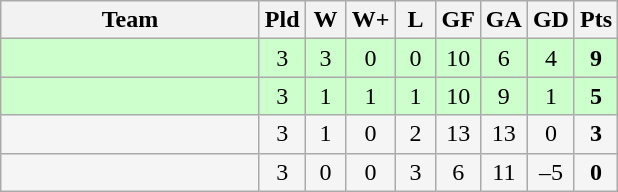<table class="wikitable" style="text-align: center">
<tr>
<th width=165>Team</th>
<th width=20>Pld</th>
<th width=20>W</th>
<th width=20>W+</th>
<th width=20>L</th>
<th width=20>GF</th>
<th width=20>GA</th>
<th width=20>GD</th>
<th width=20>Pts</th>
</tr>
<tr style="text-align:center; background:#cfc;">
<td style="text-align:left;"></td>
<td>3</td>
<td>3</td>
<td>0</td>
<td>0</td>
<td>10</td>
<td>6</td>
<td>4</td>
<td><strong>9</strong></td>
</tr>
<tr style="text-align:center; background:#cfc;">
<td style="text-align:left;"></td>
<td>3</td>
<td>1</td>
<td>1</td>
<td>1</td>
<td>10</td>
<td>9</td>
<td>1</td>
<td><strong>5</strong></td>
</tr>
<tr style="text-align:center; background:#f5f5f5;">
<td style="text-align:left;"></td>
<td>3</td>
<td>1</td>
<td>0</td>
<td>2</td>
<td>13</td>
<td>13</td>
<td>0</td>
<td><strong>3</strong></td>
</tr>
<tr style="text-align:center; background:#f5f5f5;">
<td style="text-align:left;"></td>
<td>3</td>
<td>0</td>
<td>0</td>
<td>3</td>
<td>6</td>
<td>11</td>
<td>–5</td>
<td><strong>0</strong></td>
</tr>
</table>
